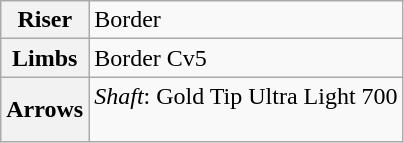<table class="wikitable">
<tr>
<th>Riser</th>
<td>Border</td>
</tr>
<tr>
<th>Limbs</th>
<td>Border Cv5</td>
</tr>
<tr>
<th>Arrows</th>
<td><em>Shaft</em>: Gold Tip Ultra Light 700 <br><br></td>
</tr>
</table>
